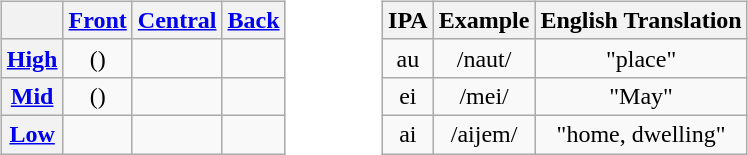<table>
<tr>
<td><br><table class="wikitable" style="text-align:center;">
<tr>
<th></th>
<th><a href='#'>Front</a></th>
<th><a href='#'>Central</a></th>
<th><a href='#'>Back</a></th>
</tr>
<tr>
<th><a href='#'>High</a></th>
<td> ()</td>
<td></td>
<td></td>
</tr>
<tr>
<th><a href='#'>Mid</a></th>
<td> ()</td>
<td></td>
<td></td>
</tr>
<tr>
<th><a href='#'>Low</a></th>
<td></td>
<td></td>
<td></td>
</tr>
</table>
</td>
<td width="40px"></td>
<td><br><table class="wikitable" style="text-align: center;">
<tr>
<th>IPA</th>
<th>Example</th>
<th>English Translation</th>
</tr>
<tr>
<td>au</td>
<td>/naut/</td>
<td>"place"</td>
</tr>
<tr>
<td>ei</td>
<td>/mei/</td>
<td>"May"</td>
</tr>
<tr>
<td>ai</td>
<td>/aijem/</td>
<td>"home, dwelling"</td>
</tr>
</table>
</td>
</tr>
</table>
